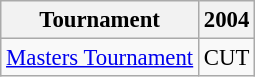<table class="wikitable" style="font-size:95%;text-align:center;">
<tr>
<th>Tournament</th>
<th>2004</th>
</tr>
<tr>
<td align=left><a href='#'>Masters Tournament</a></td>
<td>CUT</td>
</tr>
</table>
